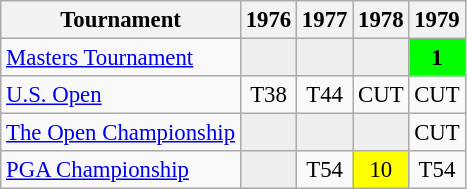<table class="wikitable" style="font-size:95%;text-align:center;">
<tr>
<th>Tournament</th>
<th>1976</th>
<th>1977</th>
<th>1978</th>
<th>1979</th>
</tr>
<tr>
<td align=left><a href='#'>Masters Tournament</a></td>
<td style="background:#eeeeee;"></td>
<td style="background:#eeeeee;"></td>
<td style="background:#eeeeee;"></td>
<td style="background:lime;"><strong>1</strong></td>
</tr>
<tr>
<td align=left><a href='#'>U.S. Open</a></td>
<td>T38</td>
<td>T44</td>
<td>CUT</td>
<td>CUT</td>
</tr>
<tr>
<td align=left><a href='#'>The Open Championship</a></td>
<td style="background:#eeeeee;"></td>
<td style="background:#eeeeee;"></td>
<td style="background:#eeeeee;"></td>
<td>CUT</td>
</tr>
<tr>
<td align=left><a href='#'>PGA Championship</a></td>
<td style="background:#eeeeee;"></td>
<td>T54</td>
<td style="background:yellow;">10</td>
<td>T54</td>
</tr>
</table>
